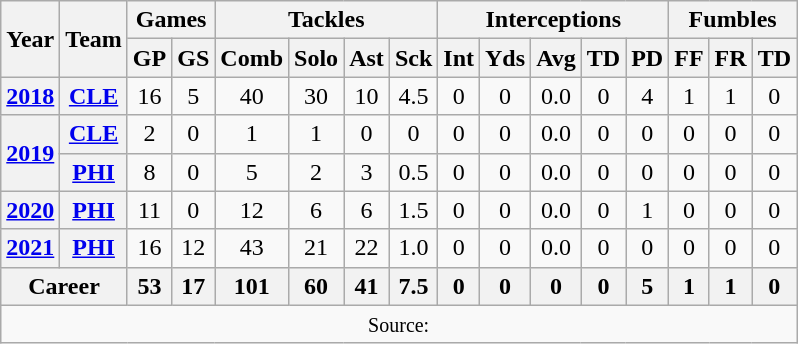<table class=wikitable style="text-align:center;">
<tr>
<th rowspan="2">Year</th>
<th rowspan="2">Team</th>
<th colspan="2">Games</th>
<th colspan="4">Tackles</th>
<th colspan="5">Interceptions</th>
<th colspan="3">Fumbles</th>
</tr>
<tr>
<th>GP</th>
<th>GS</th>
<th>Comb</th>
<th>Solo</th>
<th>Ast</th>
<th>Sck</th>
<th>Int</th>
<th>Yds</th>
<th>Avg</th>
<th>TD</th>
<th>PD</th>
<th>FF</th>
<th>FR</th>
<th>TD</th>
</tr>
<tr>
<th><a href='#'>2018</a></th>
<th><a href='#'>CLE</a></th>
<td>16</td>
<td>5</td>
<td>40</td>
<td>30</td>
<td>10</td>
<td>4.5</td>
<td>0</td>
<td>0</td>
<td>0.0</td>
<td>0</td>
<td>4</td>
<td>1</td>
<td>1</td>
<td>0</td>
</tr>
<tr>
<th rowspan="2"><a href='#'>2019</a></th>
<th><a href='#'>CLE</a></th>
<td>2</td>
<td>0</td>
<td>1</td>
<td>1</td>
<td>0</td>
<td>0</td>
<td>0</td>
<td>0</td>
<td>0.0</td>
<td>0</td>
<td>0</td>
<td>0</td>
<td>0</td>
<td>0</td>
</tr>
<tr>
<th><a href='#'>PHI</a></th>
<td>8</td>
<td>0</td>
<td>5</td>
<td>2</td>
<td>3</td>
<td>0.5</td>
<td>0</td>
<td>0</td>
<td>0.0</td>
<td>0</td>
<td>0</td>
<td>0</td>
<td>0</td>
<td>0</td>
</tr>
<tr>
<th><a href='#'>2020</a></th>
<th><a href='#'>PHI</a></th>
<td>11</td>
<td>0</td>
<td>12</td>
<td>6</td>
<td>6</td>
<td>1.5</td>
<td>0</td>
<td>0</td>
<td>0.0</td>
<td>0</td>
<td>1</td>
<td>0</td>
<td>0</td>
<td>0</td>
</tr>
<tr>
<th><a href='#'>2021</a></th>
<th><a href='#'>PHI</a></th>
<td>16</td>
<td>12</td>
<td>43</td>
<td>21</td>
<td>22</td>
<td>1.0</td>
<td>0</td>
<td>0</td>
<td>0.0</td>
<td>0</td>
<td>0</td>
<td>0</td>
<td>0</td>
<td>0</td>
</tr>
<tr>
<th colspan="2">Career</th>
<th>53</th>
<th>17</th>
<th>101</th>
<th>60</th>
<th>41</th>
<th>7.5</th>
<th>0</th>
<th>0</th>
<th>0</th>
<th>0</th>
<th>5</th>
<th>1</th>
<th>1</th>
<th>0</th>
</tr>
<tr>
<td colspan="16"><small>Source: </small></td>
</tr>
</table>
